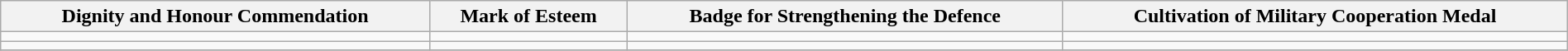<table class="wikitable" align="center"  width="100%">
<tr>
<th>Dignity and Honour Commendation</th>
<th>Mark of Esteem</th>
<th>Badge for Strengthening the Defence</th>
<th>Cultivation of Military Cooperation Medal</th>
</tr>
<tr>
<td></td>
<td></td>
<td></td>
<td></td>
</tr>
<tr>
<td></td>
<td></td>
<td></td>
<td></td>
</tr>
<tr>
</tr>
</table>
